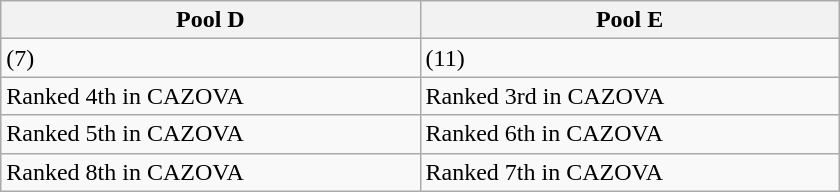<table class="wikitable" width=560>
<tr>
<th width=50%>Pool D</th>
<th width=50%>Pool E</th>
</tr>
<tr>
<td> (7)</td>
<td> (11)</td>
</tr>
<tr>
<td>Ranked 4th in CAZOVA</td>
<td>Ranked 3rd in CAZOVA</td>
</tr>
<tr>
<td>Ranked 5th in CAZOVA</td>
<td>Ranked 6th in CAZOVA</td>
</tr>
<tr>
<td>Ranked 8th in CAZOVA</td>
<td>Ranked 7th in CAZOVA</td>
</tr>
</table>
